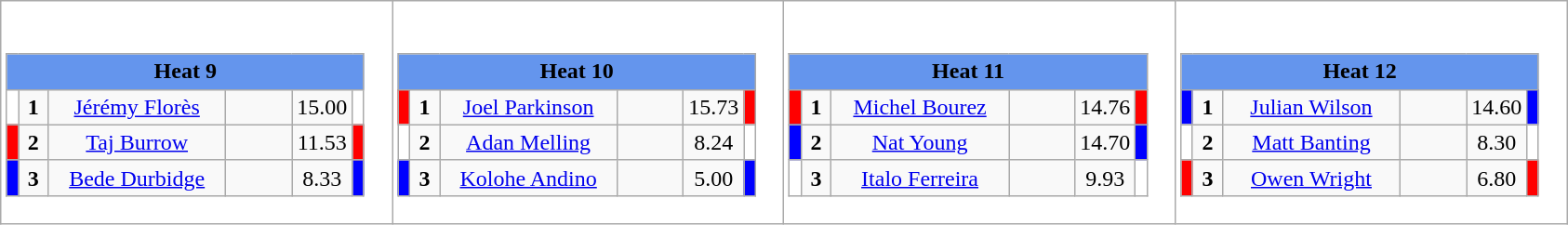<table class="wikitable" style="background:#fff;">
<tr>
<td><div><br><table class="wikitable">
<tr>
<td colspan="6"  style="text-align:center; background:#6495ed;"><strong>Heat 9</strong></td>
</tr>
<tr>
<td style="width:01px; background: #fff;"></td>
<td style="width:14px; text-align:center;"><strong>1</strong></td>
<td style="width:120px; text-align:center;"><a href='#'>Jérémy Florès</a></td>
<td style="width:40px; text-align:center;"></td>
<td style="width:20px; text-align:center;">15.00</td>
<td style="width:01px; background: #fff;"></td>
</tr>
<tr>
<td style="width:01px; background: #f00;"></td>
<td style="width:14px; text-align:center;"><strong>2</strong></td>
<td style="width:120px; text-align:center;"><a href='#'>Taj Burrow</a></td>
<td style="width:40px; text-align:center;"></td>
<td style="width:20px; text-align:center;">11.53</td>
<td style="width:01px; background: #f00;"></td>
</tr>
<tr>
<td style="width:01px; background: #00f;"></td>
<td style="width:14px; text-align:center;"><strong>3</strong></td>
<td style="width:120px; text-align:center;"><a href='#'>Bede Durbidge</a></td>
<td style="width:40px; text-align:center;"></td>
<td style="width:20px; text-align:center;">8.33</td>
<td style="width:01px; background: #00f;"></td>
</tr>
</table>
</div></td>
<td><div><br><table class="wikitable">
<tr>
<td colspan="6"  style="text-align:center; background:#6495ed;"><strong>Heat 10</strong></td>
</tr>
<tr>
<td style="width:01px; background: #f00;"></td>
<td style="width:14px; text-align:center;"><strong>1</strong></td>
<td style="width:120px; text-align:center;"><a href='#'>Joel Parkinson</a></td>
<td style="width:40px; text-align:center;"></td>
<td style="width:20px; text-align:center;">15.73</td>
<td style="width:01px; background: #f00;"></td>
</tr>
<tr>
<td style="width:01px; background: #fff;"></td>
<td style="width:14px; text-align:center;"><strong>2</strong></td>
<td style="width:120px; text-align:center;"><a href='#'>Adan Melling</a></td>
<td style="width:40px; text-align:center;"></td>
<td style="width:20px; text-align:center;">8.24</td>
<td style="width:01px; background: #fff;"></td>
</tr>
<tr>
<td style="width:01px; background: #00f;"></td>
<td style="width:14px; text-align:center;"><strong>3</strong></td>
<td style="width:120px; text-align:center;"><a href='#'>Kolohe Andino</a></td>
<td style="width:40px; text-align:center;"></td>
<td style="width:20px; text-align:center;">5.00</td>
<td style="width:01px; background: #00f;"></td>
</tr>
</table>
</div></td>
<td><div><br><table class="wikitable">
<tr>
<td colspan="6"  style="text-align:center; background:#6495ed;"><strong>Heat 11</strong></td>
</tr>
<tr>
<td style="width:01px; background: #f00;"></td>
<td style="width:14px; text-align:center;"><strong>1</strong></td>
<td style="width:120px; text-align:center;"><a href='#'>Michel Bourez</a></td>
<td style="width:40px; text-align:center;"></td>
<td style="width:20px; text-align:center;">14.76</td>
<td style="width:01px; background: #f00;"></td>
</tr>
<tr>
<td style="width:01px; background: #00f;"></td>
<td style="width:14px; text-align:center;"><strong>2</strong></td>
<td style="width:120px; text-align:center;"><a href='#'>Nat Young</a></td>
<td style="width:40px; text-align:center;"></td>
<td style="width:20px; text-align:center;">14.70</td>
<td style="width:01px; background: #00f;"></td>
</tr>
<tr>
<td style="width:01px; background: #fff;"></td>
<td style="width:14px; text-align:center;"><strong>3</strong></td>
<td style="width:120px; text-align:center;"><a href='#'>Italo Ferreira</a></td>
<td style="width:40px; text-align:center;"></td>
<td style="width:20px; text-align:center;">9.93</td>
<td style="width:01px; background: #fff;"></td>
</tr>
</table>
</div></td>
<td><div><br><table class="wikitable">
<tr>
<td colspan="6"  style="text-align:center; background:#6495ed;"><strong>Heat 12</strong></td>
</tr>
<tr>
<td style="width:01px; background: #00f;"></td>
<td style="width:14px; text-align:center;"><strong>1</strong></td>
<td style="width:120px; text-align:center;"><a href='#'>Julian Wilson</a></td>
<td style="width:40px; text-align:center;"></td>
<td style="width:20px; text-align:center;">14.60</td>
<td style="width:01px; background: #00f;"></td>
</tr>
<tr>
<td style="width:01px; background: #fff;"></td>
<td style="width:14px; text-align:center;"><strong>2</strong></td>
<td style="width:120px; text-align:center;"><a href='#'>Matt Banting</a></td>
<td style="width:40px; text-align:center;"></td>
<td style="width:20px; text-align:center;">8.30</td>
<td style="width:01px; background: #fff;"></td>
</tr>
<tr>
<td style="width:01px; background: #f00;"></td>
<td style="width:14px; text-align:center;"><strong>3</strong></td>
<td style="width:120px; text-align:center;"><a href='#'>Owen Wright</a></td>
<td style="width:40px; text-align:center;"></td>
<td style="width:20px; text-align:center;">6.80</td>
<td style="width:01px; background: #f00;"></td>
</tr>
</table>
</div></td>
</tr>
</table>
